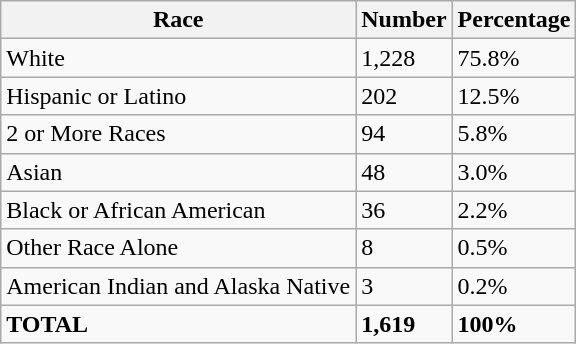<table class="wikitable">
<tr>
<th>Race</th>
<th>Number</th>
<th>Percentage</th>
</tr>
<tr>
<td>White</td>
<td>1,228</td>
<td>75.8%</td>
</tr>
<tr>
<td>Hispanic or Latino</td>
<td>202</td>
<td>12.5%</td>
</tr>
<tr>
<td>2 or More Races</td>
<td>94</td>
<td>5.8%</td>
</tr>
<tr>
<td>Asian</td>
<td>48</td>
<td>3.0%</td>
</tr>
<tr>
<td>Black or African American</td>
<td>36</td>
<td>2.2%</td>
</tr>
<tr>
<td>Other Race Alone</td>
<td>8</td>
<td>0.5%</td>
</tr>
<tr>
<td>American Indian and Alaska Native</td>
<td>3</td>
<td>0.2%</td>
</tr>
<tr>
<td><strong>TOTAL</strong></td>
<td><strong>1,619</strong></td>
<td><strong>100%</strong></td>
</tr>
</table>
